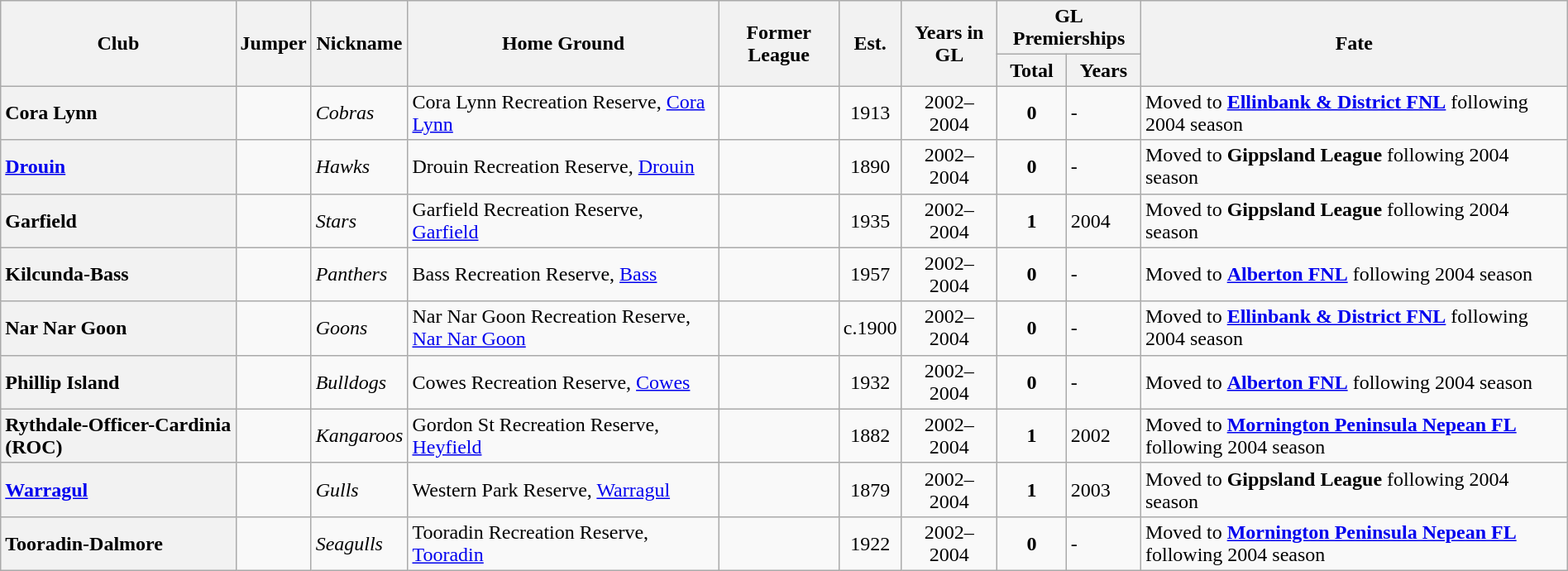<table class="wikitable sortable" style="width:100%; text-align:center; font-size:100%;">
<tr>
<th rowspan="2">Club</th>
<th rowspan="2">Jumper</th>
<th rowspan="2">Nickname</th>
<th rowspan="2">Home Ground</th>
<th rowspan="2">Former League</th>
<th rowspan="2">Est.</th>
<th rowspan="2">Years in GL</th>
<th colspan="2">GL Premierships</th>
<th rowspan="2">Fate</th>
</tr>
<tr>
<th>Total</th>
<th>Years</th>
</tr>
<tr>
<th style="text-align:left">Cora Lynn</th>
<td></td>
<td align="left"><em>Cobras</em></td>
<td align="left">Cora Lynn Recreation Reserve, <a href='#'>Cora Lynn</a></td>
<td></td>
<td>1913</td>
<td>2002–2004</td>
<td><strong>0</strong></td>
<td align="left">-</td>
<td align="left">Moved to <a href='#'><strong>Ellinbank & District FNL</strong></a> following 2004 season</td>
</tr>
<tr>
<th style="text-align:left"><a href='#'>Drouin</a></th>
<td></td>
<td align="left"><em>Hawks</em></td>
<td align="left">Drouin Recreation Reserve, <a href='#'>Drouin</a></td>
<td></td>
<td>1890</td>
<td>2002–2004</td>
<td><strong>0</strong></td>
<td align="left">-</td>
<td align="left">Moved to <strong>Gippsland League</strong> following 2004 season</td>
</tr>
<tr>
<th style="text-align:left">Garfield</th>
<td></td>
<td align="left"><em>Stars</em></td>
<td align="left">Garfield Recreation Reserve, <a href='#'>Garfield</a></td>
<td></td>
<td>1935</td>
<td>2002–2004</td>
<td><strong>1</strong></td>
<td align="left">2004</td>
<td align="left">Moved to <strong>Gippsland League</strong> following 2004 season</td>
</tr>
<tr>
<th style="text-align:left">Kilcunda-Bass</th>
<td></td>
<td align="left"><em>Panthers</em></td>
<td align="left">Bass Recreation Reserve, <a href='#'>Bass</a></td>
<td></td>
<td>1957</td>
<td>2002–2004</td>
<td><strong>0</strong></td>
<td align="left">-</td>
<td align="left">Moved to <a href='#'><strong>Alberton FNL</strong></a> following 2004 season</td>
</tr>
<tr>
<th style="text-align:left">Nar Nar Goon</th>
<td></td>
<td align="left"><em>Goons</em></td>
<td align="left">Nar Nar Goon Recreation Reserve, <a href='#'>Nar Nar Goon</a></td>
<td></td>
<td>c.1900</td>
<td>2002–2004</td>
<td><strong>0</strong></td>
<td align="left">-</td>
<td align="left">Moved to <a href='#'><strong>Ellinbank & District FNL</strong></a> following 2004 season</td>
</tr>
<tr>
<th style="text-align:left">Phillip Island</th>
<td></td>
<td align="left"><em>Bulldogs</em></td>
<td align="left">Cowes Recreation Reserve, <a href='#'>Cowes</a></td>
<td></td>
<td>1932</td>
<td>2002–2004</td>
<td><strong>0</strong></td>
<td align="left">-</td>
<td align="left">Moved to <a href='#'><strong>Alberton FNL</strong></a> following 2004 season</td>
</tr>
<tr>
<th style="text-align:left">Rythdale-Officer-Cardinia (ROC)</th>
<td></td>
<td align="left"><em>Kangaroos</em></td>
<td align="left">Gordon St Recreation Reserve, <a href='#'>Heyfield</a></td>
<td></td>
<td>1882</td>
<td>2002–2004</td>
<td><strong>1</strong></td>
<td align="left">2002</td>
<td align="left">Moved to <a href='#'><strong>Mornington Peninsula Nepean FL</strong></a> following 2004 season</td>
</tr>
<tr>
<th style="text-align:left"><a href='#'>Warragul</a></th>
<td></td>
<td align="left"><em>Gulls</em></td>
<td align="left">Western Park Reserve, <a href='#'>Warragul</a></td>
<td></td>
<td>1879</td>
<td>2002–2004</td>
<td><strong>1</strong></td>
<td align="left">2003</td>
<td align="left">Moved to <strong>Gippsland League</strong> following 2004 season</td>
</tr>
<tr>
<th style="text-align:left">Tooradin-Dalmore</th>
<td></td>
<td align="left"><em>Seagulls</em></td>
<td align="left">Tooradin Recreation Reserve, <a href='#'>Tooradin</a></td>
<td></td>
<td>1922</td>
<td>2002–2004</td>
<td><strong>0</strong></td>
<td align="left">-</td>
<td align="left">Moved to <a href='#'><strong>Mornington Peninsula Nepean FL</strong></a> following 2004 season</td>
</tr>
</table>
